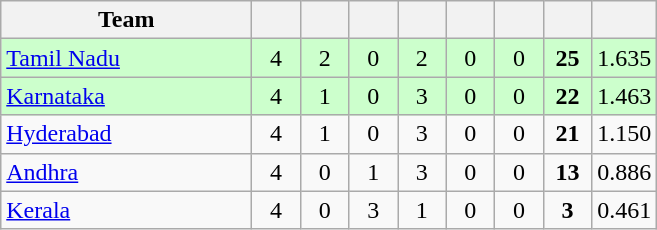<table class="wikitable" style="text-align:center">
<tr>
<th style="width:160px">Team</th>
<th style="width:25px"></th>
<th style="width:25px"></th>
<th style="width:25px"></th>
<th style="width:25px"></th>
<th style="width:25px"></th>
<th style="width:25px"></th>
<th style="width:25px"></th>
<th style="width:25px;"></th>
</tr>
<tr style="background:#cfc;">
<td style="text-align:left"><a href='#'>Tamil Nadu</a></td>
<td>4</td>
<td>2</td>
<td>0</td>
<td>2</td>
<td>0</td>
<td>0</td>
<td><strong>25</strong></td>
<td>1.635</td>
</tr>
<tr style="background:#cfc;">
<td style="text-align:left"><a href='#'>Karnataka</a></td>
<td>4</td>
<td>1</td>
<td>0</td>
<td>3</td>
<td>0</td>
<td>0</td>
<td><strong>22</strong></td>
<td>1.463</td>
</tr>
<tr>
<td style="text-align:left"><a href='#'>Hyderabad</a></td>
<td>4</td>
<td>1</td>
<td>0</td>
<td>3</td>
<td>0</td>
<td>0</td>
<td><strong>21</strong></td>
<td>1.150</td>
</tr>
<tr>
<td style="text-align:left"><a href='#'>Andhra</a></td>
<td>4</td>
<td>0</td>
<td>1</td>
<td>3</td>
<td>0</td>
<td>0</td>
<td><strong>13</strong></td>
<td>0.886</td>
</tr>
<tr>
<td style="text-align:left"><a href='#'>Kerala</a></td>
<td>4</td>
<td>0</td>
<td>3</td>
<td>1</td>
<td>0</td>
<td>0</td>
<td><strong>3</strong></td>
<td>0.461</td>
</tr>
</table>
